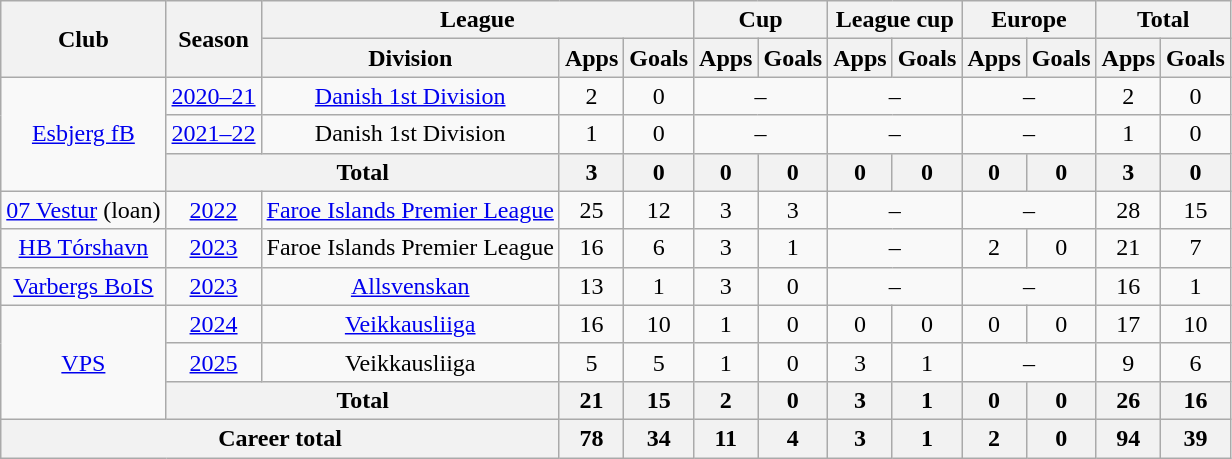<table class="wikitable" style="text-align:center">
<tr>
<th rowspan="2">Club</th>
<th rowspan="2">Season</th>
<th colspan="3">League</th>
<th colspan="2">Cup</th>
<th colspan="2">League cup</th>
<th colspan="2">Europe</th>
<th colspan="2">Total</th>
</tr>
<tr>
<th>Division</th>
<th>Apps</th>
<th>Goals</th>
<th>Apps</th>
<th>Goals</th>
<th>Apps</th>
<th>Goals</th>
<th>Apps</th>
<th>Goals</th>
<th>Apps</th>
<th>Goals</th>
</tr>
<tr>
<td rowspan="3"><a href='#'>Esbjerg fB</a></td>
<td><a href='#'>2020–21</a></td>
<td><a href='#'>Danish 1st Division</a></td>
<td>2</td>
<td>0</td>
<td colspan="2">–</td>
<td colspan="2">–</td>
<td colspan="2">–</td>
<td>2</td>
<td>0</td>
</tr>
<tr>
<td><a href='#'>2021–22</a></td>
<td>Danish 1st Division</td>
<td>1</td>
<td>0</td>
<td colspan="2">–</td>
<td colspan="2">–</td>
<td colspan="2">–</td>
<td>1</td>
<td>0</td>
</tr>
<tr>
<th colspan="2">Total</th>
<th>3</th>
<th>0</th>
<th>0</th>
<th>0</th>
<th>0</th>
<th>0</th>
<th>0</th>
<th>0</th>
<th>3</th>
<th>0</th>
</tr>
<tr>
<td><a href='#'>07 Vestur</a> (loan)</td>
<td><a href='#'>2022</a></td>
<td><a href='#'>Faroe Islands Premier League</a></td>
<td>25</td>
<td>12</td>
<td>3</td>
<td>3</td>
<td colspan="2">–</td>
<td colspan="2">–</td>
<td>28</td>
<td>15</td>
</tr>
<tr>
<td><a href='#'>HB Tórshavn</a></td>
<td><a href='#'>2023</a></td>
<td>Faroe Islands Premier League</td>
<td>16</td>
<td>6</td>
<td>3</td>
<td>1</td>
<td colspan="2">–</td>
<td>2</td>
<td>0</td>
<td>21</td>
<td>7</td>
</tr>
<tr>
<td><a href='#'>Varbergs BoIS</a></td>
<td><a href='#'>2023</a></td>
<td><a href='#'>Allsvenskan</a></td>
<td>13</td>
<td>1</td>
<td>3</td>
<td>0</td>
<td colspan="2">–</td>
<td colspan="2">–</td>
<td>16</td>
<td>1</td>
</tr>
<tr>
<td rowspan=3><a href='#'>VPS</a></td>
<td><a href='#'>2024</a></td>
<td><a href='#'>Veikkausliiga</a></td>
<td>16</td>
<td>10</td>
<td>1</td>
<td>0</td>
<td>0</td>
<td>0</td>
<td>0</td>
<td>0</td>
<td>17</td>
<td>10</td>
</tr>
<tr>
<td><a href='#'>2025</a></td>
<td>Veikkausliiga</td>
<td>5</td>
<td>5</td>
<td>1</td>
<td>0</td>
<td>3</td>
<td>1</td>
<td colspan=2>–</td>
<td>9</td>
<td>6</td>
</tr>
<tr>
<th colspan=2>Total</th>
<th>21</th>
<th>15</th>
<th>2</th>
<th>0</th>
<th>3</th>
<th>1</th>
<th>0</th>
<th>0</th>
<th>26</th>
<th>16</th>
</tr>
<tr>
<th colspan="3">Career total</th>
<th>78</th>
<th>34</th>
<th>11</th>
<th>4</th>
<th>3</th>
<th>1</th>
<th>2</th>
<th>0</th>
<th>94</th>
<th>39</th>
</tr>
</table>
